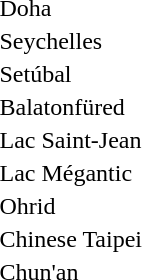<table>
<tr>
<td>Doha</td>
<td width=225></td>
<td width=225></td>
<td width=225></td>
</tr>
<tr>
<td>Seychelles</td>
<td width=225></td>
<td width=225></td>
<td width=225></td>
</tr>
<tr>
<td>Setúbal</td>
<td width=225></td>
<td width=225></td>
<td width=225></td>
</tr>
<tr>
<td>Balatonfüred</td>
<td width=225></td>
<td width=225></td>
<td width=225></td>
</tr>
<tr>
<td>Lac Saint-Jean</td>
<td width=225></td>
<td width=225></td>
<td width=225></td>
</tr>
<tr>
<td>Lac Mégantic</td>
<td width=225></td>
<td width=225></td>
<td width=225></td>
</tr>
<tr>
<td>Ohrid</td>
<td width=225></td>
<td width=225></td>
<td width=225></td>
</tr>
<tr>
<td>Chinese Taipei</td>
<td width=225></td>
<td width=225></td>
<td width=225></td>
</tr>
<tr>
<td>Chun'an</td>
<td width=225></td>
<td width=225></td>
<td width=225></td>
</tr>
</table>
